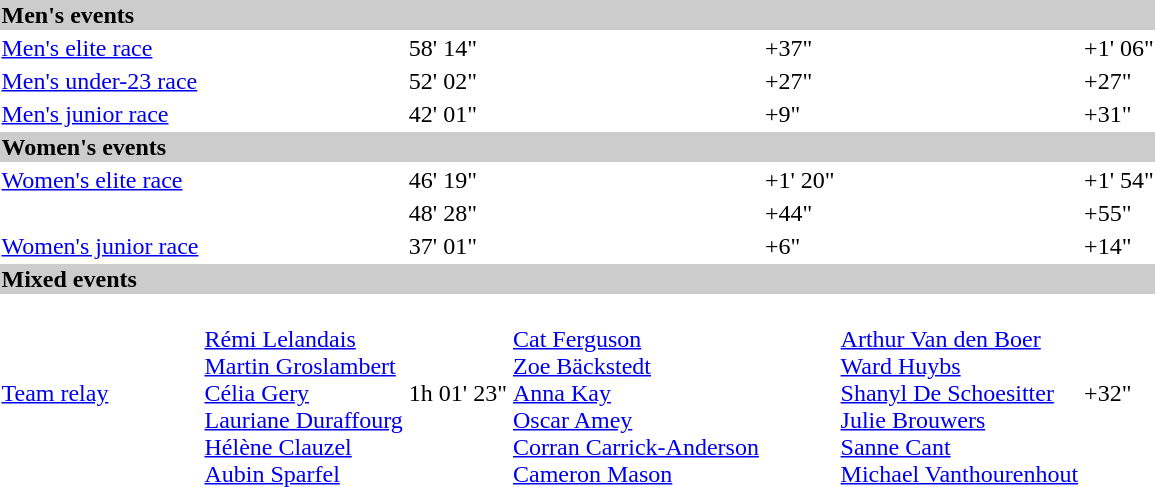<table>
<tr bgcolor="#cccccc">
<td colspan=7><strong>Men's events</strong></td>
</tr>
<tr>
<td><a href='#'>Men's elite race</a></td>
<td></td>
<td>58' 14"</td>
<td></td>
<td>+37"</td>
<td></td>
<td>+1' 06"</td>
</tr>
<tr>
<td><a href='#'>Men's under-23 race</a></td>
<td></td>
<td>52' 02"</td>
<td></td>
<td>+27"</td>
<td></td>
<td>+27"</td>
</tr>
<tr>
<td><a href='#'>Men's junior race</a></td>
<td></td>
<td>42' 01"</td>
<td></td>
<td>+9"</td>
<td></td>
<td>+31"</td>
</tr>
<tr bgcolor="#cccccc">
<td colspan=7><strong>Women's events</strong></td>
</tr>
<tr>
<td><a href='#'>Women's elite race</a></td>
<td></td>
<td>46' 19"</td>
<td></td>
<td>+1' 20"</td>
<td></td>
<td>+1' 54"</td>
</tr>
<tr>
<td><a href='#'></a></td>
<td></td>
<td>48' 28"</td>
<td></td>
<td>+44"</td>
<td></td>
<td>+55"</td>
</tr>
<tr>
<td><a href='#'>Women's junior race</a></td>
<td></td>
<td>37' 01"</td>
<td></td>
<td>+6"</td>
<td></td>
<td>+14"</td>
</tr>
<tr bgcolor="#cccccc">
<td colspan=7><strong>Mixed events</strong></td>
</tr>
<tr>
<td><a href='#'>Team relay</a></td>
<td><br><a href='#'>Rémi Lelandais</a><br><a href='#'>Martin Groslambert</a><br><a href='#'>Célia Gery</a><br><a href='#'>Lauriane Duraffourg</a><br><a href='#'>Hélène Clauzel</a><br><a href='#'>Aubin Sparfel</a></td>
<td>1h 01' 23"</td>
<td><br><a href='#'>Cat Ferguson</a><br><a href='#'>Zoe Bäckstedt</a><br><a href='#'>Anna Kay</a><br><a href='#'>Oscar Amey</a><br><a href='#'>Corran Carrick-Anderson</a><br><a href='#'>Cameron Mason</a></td>
<td></td>
<td><br><a href='#'>Arthur Van den Boer</a><br><a href='#'>Ward Huybs</a><br><a href='#'>Shanyl De Schoesitter</a><br><a href='#'>Julie Brouwers</a><br><a href='#'>Sanne Cant</a><br><a href='#'>Michael Vanthourenhout</a></td>
<td>+32"</td>
</tr>
</table>
